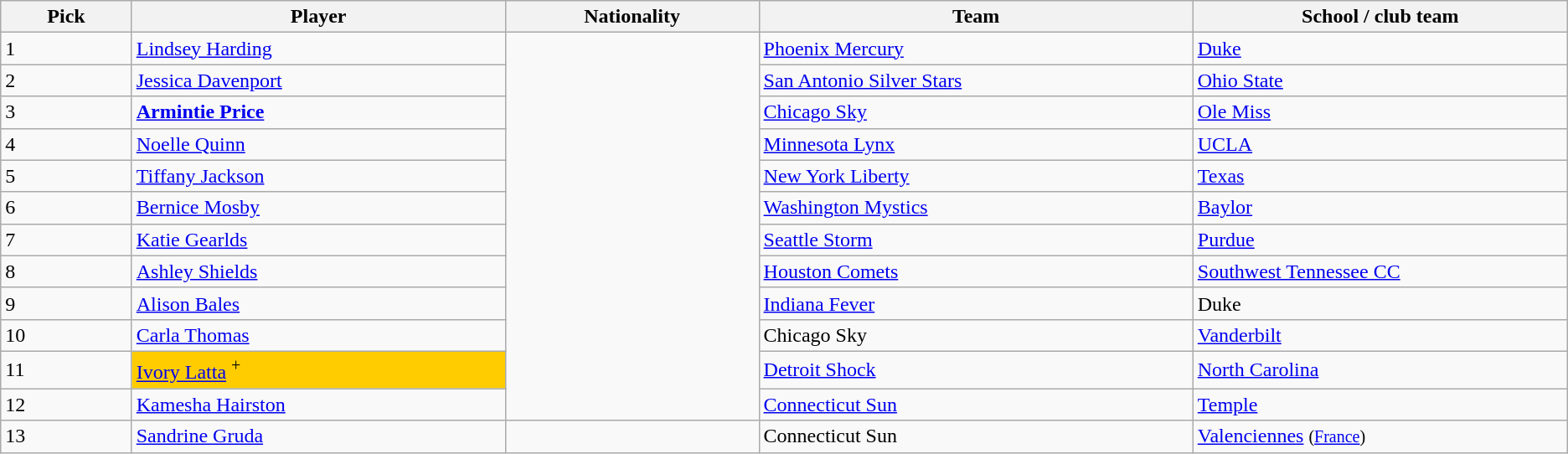<table class="wikitable sortable">
<tr>
<th width=100>Pick</th>
<th width=300>Player</th>
<th width=200>Nationality</th>
<th width=350>Team</th>
<th width=300>School / club team</th>
</tr>
<tr>
<td>1</td>
<td><a href='#'>Lindsey Harding</a> </td>
<td rowspan=12></td>
<td><a href='#'>Phoenix Mercury</a></td>
<td><a href='#'>Duke</a></td>
</tr>
<tr>
<td>2</td>
<td><a href='#'>Jessica Davenport</a> </td>
<td><a href='#'>San Antonio Silver Stars</a></td>
<td><a href='#'>Ohio State</a></td>
</tr>
<tr>
<td>3</td>
<td><strong><a href='#'>Armintie Price</a></strong></td>
<td><a href='#'>Chicago Sky</a></td>
<td><a href='#'>Ole Miss</a></td>
</tr>
<tr>
<td>4</td>
<td><a href='#'>Noelle Quinn</a></td>
<td><a href='#'>Minnesota Lynx</a></td>
<td><a href='#'>UCLA</a></td>
</tr>
<tr>
<td>5</td>
<td><a href='#'>Tiffany Jackson</a></td>
<td><a href='#'>New York Liberty</a></td>
<td><a href='#'>Texas</a></td>
</tr>
<tr>
<td>6</td>
<td><a href='#'>Bernice Mosby</a></td>
<td><a href='#'>Washington Mystics</a></td>
<td><a href='#'>Baylor</a></td>
</tr>
<tr>
<td>7</td>
<td><a href='#'>Katie Gearlds</a></td>
<td><a href='#'>Seattle Storm</a></td>
<td><a href='#'>Purdue</a></td>
</tr>
<tr>
<td>8</td>
<td><a href='#'>Ashley Shields</a></td>
<td><a href='#'>Houston Comets</a></td>
<td><a href='#'>Southwest Tennessee CC</a></td>
</tr>
<tr>
<td>9</td>
<td><a href='#'>Alison Bales</a></td>
<td><a href='#'>Indiana Fever</a></td>
<td>Duke</td>
</tr>
<tr>
<td>10</td>
<td><a href='#'>Carla Thomas</a></td>
<td>Chicago Sky </td>
<td><a href='#'>Vanderbilt</a></td>
</tr>
<tr>
<td>11</td>
<td style="background-color:#FFCC00"><a href='#'>Ivory Latta</a> <sup>+</sup></td>
<td><a href='#'>Detroit Shock</a></td>
<td><a href='#'>North Carolina</a></td>
</tr>
<tr>
<td>12</td>
<td><a href='#'>Kamesha Hairston</a></td>
<td><a href='#'>Connecticut Sun</a> </td>
<td><a href='#'>Temple</a></td>
</tr>
<tr>
<td>13</td>
<td><a href='#'>Sandrine Gruda</a></td>
<td></td>
<td>Connecticut Sun</td>
<td><a href='#'>Valenciennes</a> <small>(<a href='#'>France</a>)</small></td>
</tr>
</table>
